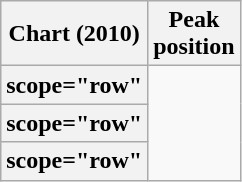<table class="wikitable sortable plainrowheaders" style="text-align: center;">
<tr>
<th>Chart (2010)</th>
<th>Peak<br>position</th>
</tr>
<tr>
<th>scope="row" </th>
</tr>
<tr>
<th>scope="row" </th>
</tr>
<tr>
<th>scope="row" </th>
</tr>
</table>
